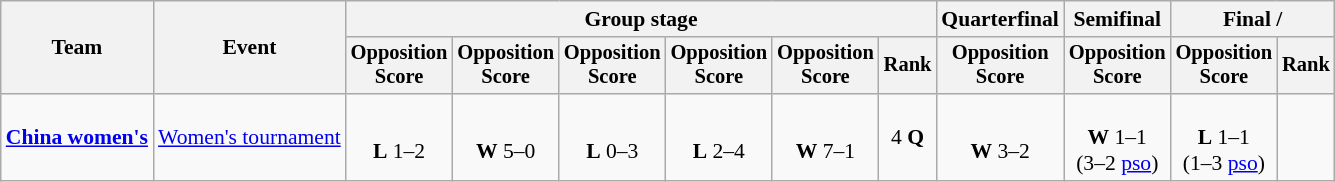<table class=wikitable style=font-size:90%;text-align:center>
<tr>
<th rowspan=2>Team</th>
<th rowspan=2>Event</th>
<th colspan=6>Group stage</th>
<th>Quarterfinal</th>
<th>Semifinal</th>
<th colspan=2>Final / </th>
</tr>
<tr style=font-size:95%>
<th>Opposition<br>Score</th>
<th>Opposition<br>Score</th>
<th>Opposition<br>Score</th>
<th>Opposition<br>Score</th>
<th>Opposition<br>Score</th>
<th>Rank</th>
<th>Opposition<br>Score</th>
<th>Opposition<br>Score</th>
<th>Opposition<br>Score</th>
<th>Rank</th>
</tr>
<tr>
<td align=left><strong><a href='#'>China women's</a></strong></td>
<td align=left><a href='#'>Women's tournament</a></td>
<td><br><strong>L</strong> 1–2</td>
<td><br><strong>W</strong> 5–0</td>
<td><br><strong>L</strong> 0–3</td>
<td><br><strong>L</strong> 2–4</td>
<td><br><strong>W</strong> 7–1</td>
<td>4 <strong>Q</strong></td>
<td><br><strong>W</strong> 3–2</td>
<td><br><strong>W</strong> 1–1<br>(3–2 <a href='#'>pso</a>)</td>
<td><br><strong>L</strong> 1–1<br>(1–3 <a href='#'>pso</a>)</td>
<td></td>
</tr>
</table>
